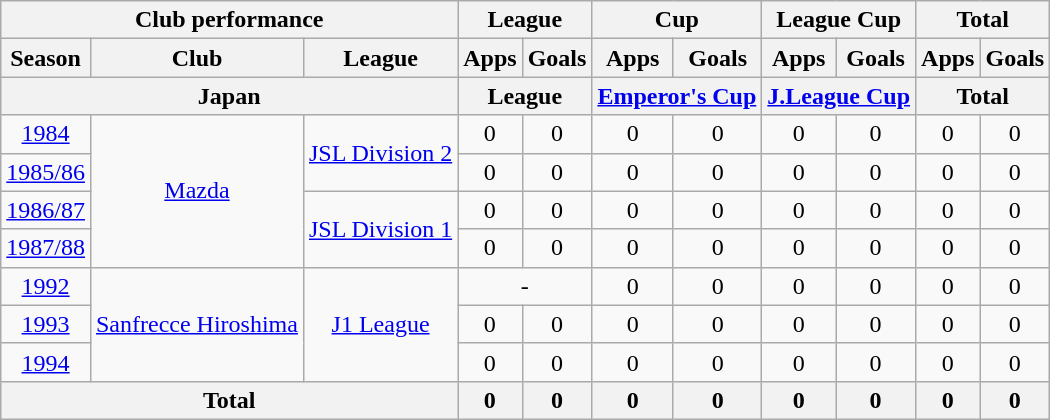<table class="wikitable" style="text-align:center;">
<tr>
<th colspan=3>Club performance</th>
<th colspan=2>League</th>
<th colspan=2>Cup</th>
<th colspan=2>League Cup</th>
<th colspan=2>Total</th>
</tr>
<tr>
<th>Season</th>
<th>Club</th>
<th>League</th>
<th>Apps</th>
<th>Goals</th>
<th>Apps</th>
<th>Goals</th>
<th>Apps</th>
<th>Goals</th>
<th>Apps</th>
<th>Goals</th>
</tr>
<tr>
<th colspan=3>Japan</th>
<th colspan=2>League</th>
<th colspan=2><a href='#'>Emperor's Cup</a></th>
<th colspan=2><a href='#'>J.League Cup</a></th>
<th colspan=2>Total</th>
</tr>
<tr>
<td><a href='#'>1984</a></td>
<td rowspan="4"><a href='#'>Mazda</a></td>
<td rowspan="2"><a href='#'>JSL Division 2</a></td>
<td>0</td>
<td>0</td>
<td>0</td>
<td>0</td>
<td>0</td>
<td>0</td>
<td>0</td>
<td>0</td>
</tr>
<tr>
<td><a href='#'>1985/86</a></td>
<td>0</td>
<td>0</td>
<td>0</td>
<td>0</td>
<td>0</td>
<td>0</td>
<td>0</td>
<td>0</td>
</tr>
<tr>
<td><a href='#'>1986/87</a></td>
<td rowspan="2"><a href='#'>JSL Division 1</a></td>
<td>0</td>
<td>0</td>
<td>0</td>
<td>0</td>
<td>0</td>
<td>0</td>
<td>0</td>
<td>0</td>
</tr>
<tr>
<td><a href='#'>1987/88</a></td>
<td>0</td>
<td>0</td>
<td>0</td>
<td>0</td>
<td>0</td>
<td>0</td>
<td>0</td>
<td>0</td>
</tr>
<tr>
<td><a href='#'>1992</a></td>
<td rowspan="3"><a href='#'>Sanfrecce Hiroshima</a></td>
<td rowspan="3"><a href='#'>J1 League</a></td>
<td colspan="2">-</td>
<td>0</td>
<td>0</td>
<td>0</td>
<td>0</td>
<td>0</td>
<td>0</td>
</tr>
<tr>
<td><a href='#'>1993</a></td>
<td>0</td>
<td>0</td>
<td>0</td>
<td>0</td>
<td>0</td>
<td>0</td>
<td>0</td>
<td>0</td>
</tr>
<tr>
<td><a href='#'>1994</a></td>
<td>0</td>
<td>0</td>
<td>0</td>
<td>0</td>
<td>0</td>
<td>0</td>
<td>0</td>
<td>0</td>
</tr>
<tr>
<th colspan=3>Total</th>
<th>0</th>
<th>0</th>
<th>0</th>
<th>0</th>
<th>0</th>
<th>0</th>
<th>0</th>
<th>0</th>
</tr>
</table>
